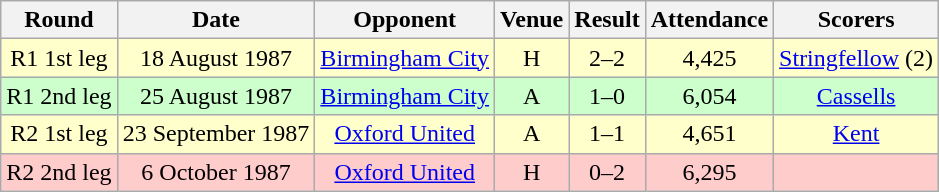<table class="wikitable" style="font-size:100%; text-align:center">
<tr>
<th>Round</th>
<th>Date</th>
<th>Opponent</th>
<th>Venue</th>
<th>Result</th>
<th>Attendance</th>
<th>Scorers</th>
</tr>
<tr style="background-color: #FFFFCC;">
<td>R1 1st leg</td>
<td>18 August 1987</td>
<td><a href='#'>Birmingham City</a></td>
<td>H</td>
<td>2–2</td>
<td>4,425</td>
<td><a href='#'>Stringfellow</a> (2)</td>
</tr>
<tr style="background-color: #CCFFCC;">
<td>R1 2nd leg</td>
<td>25 August 1987</td>
<td><a href='#'>Birmingham City</a></td>
<td>A</td>
<td>1–0</td>
<td>6,054</td>
<td><a href='#'>Cassells</a></td>
</tr>
<tr style="background-color: #FFFFCC;">
<td>R2 1st leg</td>
<td>23 September 1987</td>
<td><a href='#'>Oxford United</a></td>
<td>A</td>
<td>1–1</td>
<td>4,651</td>
<td><a href='#'>Kent</a></td>
</tr>
<tr style="background-color: #FFCCCC;">
<td>R2 2nd leg</td>
<td>6 October 1987</td>
<td><a href='#'>Oxford United</a></td>
<td>H</td>
<td>0–2</td>
<td>6,295</td>
<td></td>
</tr>
</table>
